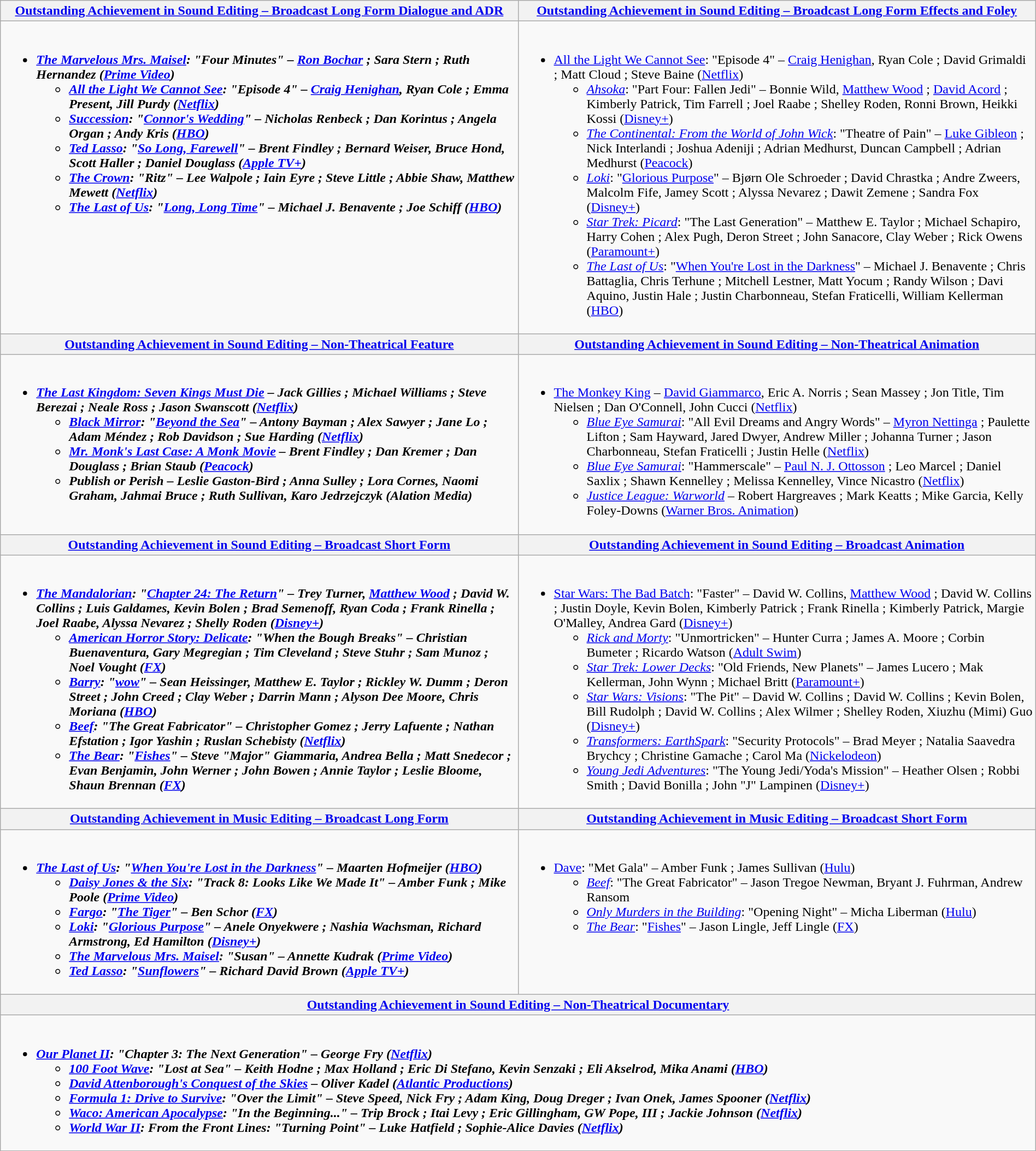<table class=wikitable style="width:100%">
<tr>
<th style="width:50%"><a href='#'>Outstanding Achievement in Sound Editing – Broadcast Long Form Dialogue and ADR</a></th>
<th style="width:50%"><a href='#'>Outstanding Achievement in Sound Editing – Broadcast Long Form Effects and Foley</a></th>
</tr>
<tr>
<td valign="top"><br><ul><li><strong><em><a href='#'>The Marvelous Mrs. Maisel</a><em>: "Four Minutes" – <a href='#'>Ron Bochar</a> ; Sara Stern ; Ruth Hernandez  (<a href='#'>Prime Video</a>)<strong><ul><li></em><a href='#'>All the Light We Cannot See</a><em>: "Episode 4" – <a href='#'>Craig Henighan</a>, Ryan Cole ; Emma Present, Jill Purdy  (<a href='#'>Netflix</a>)</li><li></em><a href='#'>Succession</a><em>: "<a href='#'>Connor's Wedding</a>" – Nicholas Renbeck ; Dan Korintus ; Angela Organ ; Andy Kris  (<a href='#'>HBO</a>)</li><li></em><a href='#'>Ted Lasso</a><em>: "<a href='#'>So Long, Farewell</a>" – Brent Findley ; Bernard Weiser, Bruce Hond, Scott Haller ; Daniel Douglass  (<a href='#'>Apple TV+</a>)</li><li></em><a href='#'>The Crown</a><em>: "Ritz" – Lee Walpole ; Iain Eyre ; Steve Little ; Abbie Shaw, Matthew Mewett  (<a href='#'>Netflix</a>)</li><li></em><a href='#'>The Last of Us</a><em>: "<a href='#'>Long, Long Time</a>" – Michael J. Benavente ; Joe Schiff  (<a href='#'>HBO</a>)</li></ul></li></ul></td>
<td valign="top"><br><ul><li></em></strong><a href='#'>All the Light We Cannot See</a></em>: "Episode 4" – <a href='#'>Craig Henighan</a>, Ryan Cole ; David Grimaldi ; Matt Cloud ; Steve Baine  (<a href='#'>Netflix</a>)</strong><ul><li><em><a href='#'>Ahsoka</a></em>: "Part Four: Fallen Jedi" – Bonnie Wild, <a href='#'>Matthew Wood</a> ; <a href='#'>David Acord</a> ; Kimberly Patrick, Tim Farrell ; Joel Raabe ; Shelley Roden, Ronni Brown, Heikki Kossi  (<a href='#'>Disney+</a>)</li><li><em><a href='#'>The Continental: From the World of John Wick</a></em>: "Theatre of Pain" – <a href='#'>Luke Gibleon</a> ; Nick Interlandi ; Joshua Adeniji ; Adrian Medhurst, Duncan Campbell ; Adrian Medhurst  (<a href='#'>Peacock</a>)</li><li><em><a href='#'>Loki</a></em>: "<a href='#'>Glorious Purpose</a>" – Bjørn Ole Schroeder ; David Chrastka ; Andre Zweers, Malcolm Fife, Jamey Scott ; Alyssa Nevarez ; Dawit Zemene ; Sandra Fox  (<a href='#'>Disney+</a>)</li><li><em><a href='#'>Star Trek: Picard</a></em>: "The Last Generation" – Matthew E. Taylor ; Michael Schapiro, Harry Cohen ; Alex Pugh, Deron Street ; John Sanacore, Clay Weber ; Rick Owens  (<a href='#'>Paramount+</a>)</li><li><em><a href='#'>The Last of Us</a></em>: "<a href='#'>When You're Lost in the Darkness</a>" – Michael J. Benavente ; Chris Battaglia, Chris Terhune ; Mitchell Lestner, Matt Yocum ; Randy Wilson ; Davi Aquino, Justin Hale ; Justin Charbonneau, Stefan Fraticelli, William Kellerman  (<a href='#'>HBO</a>)</li></ul></li></ul></td>
</tr>
<tr>
<th style="width:50%"><a href='#'>Outstanding Achievement in Sound Editing – Non-Theatrical Feature</a></th>
<th style="width:50%"><a href='#'>Outstanding Achievement in Sound Editing – Non-Theatrical Animation</a></th>
</tr>
<tr>
<td valign="top"><br><ul><li><strong><em><a href='#'>The Last Kingdom: Seven Kings Must Die</a><em> – Jack Gillies ; Michael Williams ; Steve Berezai ; Neale Ross ; Jason Swanscott  (<a href='#'>Netflix</a>)<strong><ul><li></em><a href='#'>Black Mirror</a><em>: "<a href='#'>Beyond the Sea</a>" – Antony Bayman ; Alex Sawyer ; Jane Lo ; Adam Méndez ; Rob Davidson ; Sue Harding  (<a href='#'>Netflix</a>)</li><li></em><a href='#'>Mr. Monk's Last Case: A Monk Movie</a><em> – Brent Findley ; Dan Kremer ; Dan Douglass ; Brian Staub  (<a href='#'>Peacock</a>)</li><li></em>Publish or Perish<em> – Leslie Gaston-Bird ; Anna Sulley ; Lora Cornes, Naomi Graham, Jahmai Bruce ; Ruth Sullivan, Karo Jedrzejczyk  (Alation Media)</li></ul></li></ul></td>
<td valign="top"><br><ul><li></em></strong><a href='#'>The Monkey King</a></em> – <a href='#'>David Giammarco</a>, Eric A. Norris ; Sean Massey ; Jon Title, Tim Nielsen ; Dan O'Connell, John Cucci  (<a href='#'>Netflix</a>)</strong><ul><li><em><a href='#'>Blue Eye Samurai</a></em>: "All Evil Dreams and Angry Words" – <a href='#'>Myron Nettinga</a> ; Paulette Lifton ; Sam Hayward, Jared Dwyer, Andrew Miller ; Johanna Turner ; Jason Charbonneau, Stefan Fraticelli ; Justin Helle  (<a href='#'>Netflix</a>)</li><li><em><a href='#'>Blue Eye Samurai</a></em>: "Hammerscale" – <a href='#'>Paul N. J. Ottosson</a> ; Leo Marcel ; Daniel Saxlix ; Shawn Kennelley ; Melissa Kennelley, Vince Nicastro  (<a href='#'>Netflix</a>)</li><li><em><a href='#'>Justice League: Warworld</a></em> – Robert Hargreaves ; Mark Keatts ; Mike Garcia, Kelly Foley-Downs  (<a href='#'>Warner Bros. Animation</a>)</li></ul></li></ul></td>
</tr>
<tr>
<th style="width:50%"><a href='#'>Outstanding Achievement in Sound Editing – Broadcast Short Form</a></th>
<th style="width:50%"><a href='#'>Outstanding Achievement in Sound Editing – Broadcast Animation</a></th>
</tr>
<tr>
<td valign="top"><br><ul><li><strong><em><a href='#'>The Mandalorian</a><em>: "<a href='#'>Chapter 24: The Return</a>" – Trey Turner, <a href='#'>Matthew Wood</a> ; David W. Collins ; Luis Galdames, Kevin Bolen ; Brad Semenoff, Ryan Coda ; Frank Rinella ; Joel Raabe, Alyssa Nevarez ; Shelly Roden  (<a href='#'>Disney+</a>)<strong><ul><li></em><a href='#'>American Horror Story: Delicate</a><em>: "When the Bough Breaks" – Christian Buenaventura, Gary Megregian ; Tim Cleveland ; Steve Stuhr ; Sam Munoz ; Noel Vought  (<a href='#'>FX</a>)</li><li></em><a href='#'>Barry</a><em>: "<a href='#'>wow</a>" – Sean Heissinger, Matthew E. Taylor ; Rickley W. Dumm ; Deron Street ; John Creed ; Clay Weber ; Darrin Mann ; Alyson Dee Moore, Chris Moriana  (<a href='#'>HBO</a>)</li><li></em><a href='#'>Beef</a><em>: "The Great Fabricator" – Christopher Gomez ; Jerry Lafuente ; Nathan Efstation ; Igor Yashin ; Ruslan Schebisty  (<a href='#'>Netflix</a>)</li><li></em><a href='#'>The Bear</a><em>: "<a href='#'>Fishes</a>" – Steve "Major" Giammaria, Andrea Bella ; Matt Snedecor ; Evan Benjamin, John Werner ; John Bowen ; Annie Taylor ; Leslie Bloome, Shaun Brennan  (<a href='#'>FX</a>)</li></ul></li></ul></td>
<td valign="top"><br><ul><li></em></strong><a href='#'>Star Wars: The Bad Batch</a></em>: "Faster" – David W. Collins, <a href='#'>Matthew Wood</a> ; David W. Collins ; Justin Doyle, Kevin Bolen, Kimberly Patrick ; Frank Rinella ; Kimberly Patrick, Margie O'Malley, Andrea Gard  (<a href='#'>Disney+</a>)</strong><ul><li><em><a href='#'>Rick and Morty</a></em>: "Unmortricken" – Hunter Curra ; James A. Moore ; Corbin Bumeter ; Ricardo Watson  (<a href='#'>Adult Swim</a>)</li><li><em><a href='#'>Star Trek: Lower Decks</a></em>: "Old Friends, New Planets" – James Lucero ; Mak Kellerman, John Wynn ; Michael Britt  (<a href='#'>Paramount+</a>)</li><li><em><a href='#'>Star Wars: Visions</a></em>: "The Pit" – David W. Collins ; David W. Collins ; Kevin Bolen, Bill Rudolph ; David W. Collins ; Alex Wilmer ; Shelley Roden, Xiuzhu (Mimi) Guo  (<a href='#'>Disney+</a>)</li><li><em><a href='#'>Transformers: EarthSpark</a></em>: "Security Protocols" – Brad Meyer ; Natalia Saavedra Brychcy ; Christine Gamache ; Carol Ma  (<a href='#'>Nickelodeon</a>)</li><li><em><a href='#'>Young Jedi Adventures</a></em>: "The Young Jedi/Yoda's Mission" – Heather Olsen ; Robbi Smith ; David Bonilla ; John "J" Lampinen  (<a href='#'>Disney+</a>)</li></ul></li></ul></td>
</tr>
<tr>
<th style="width:50%"><a href='#'>Outstanding Achievement in Music Editing – Broadcast Long Form</a></th>
<th style="width:50%"><a href='#'>Outstanding Achievement in Music Editing – Broadcast Short Form</a></th>
</tr>
<tr>
<td valign="top"><br><ul><li><strong><em><a href='#'>The Last of Us</a><em>: "<a href='#'>When You're Lost in the Darkness</a>" – Maarten Hofmeijer  (<a href='#'>HBO</a>)<strong><ul><li></em><a href='#'>Daisy Jones & the Six</a><em>: "Track 8: Looks Like We Made It" – Amber Funk ; Mike Poole  (<a href='#'>Prime Video</a>)</li><li></em><a href='#'>Fargo</a><em>: "<a href='#'>The Tiger</a>" – Ben Schor  (<a href='#'>FX</a>)</li><li></em><a href='#'>Loki</a><em>: "<a href='#'>Glorious Purpose</a>" – Anele Onyekwere ; Nashia Wachsman, Richard Armstrong, Ed Hamilton  (<a href='#'>Disney+</a>)</li><li></em><a href='#'>The Marvelous Mrs. Maisel</a><em>: "Susan" – Annette Kudrak  (<a href='#'>Prime Video</a>)</li><li></em><a href='#'>Ted Lasso</a><em>: "<a href='#'>Sunflowers</a>" – Richard David Brown  (<a href='#'>Apple TV+</a>)</li></ul></li></ul></td>
<td valign="top"><br><ul><li></em></strong><a href='#'>Dave</a></em>: "Met Gala" – Amber Funk ; James Sullivan  (<a href='#'>Hulu</a>)</strong><ul><li><em><a href='#'>Beef</a></em>: "The Great Fabricator" – Jason Tregoe Newman, Bryant J. Fuhrman, Andrew Ransom </li><li><em><a href='#'>Only Murders in the Building</a></em>: "Opening Night" – Micha Liberman  (<a href='#'>Hulu</a>)</li><li><em><a href='#'>The Bear</a></em>: "<a href='#'>Fishes</a>" – Jason Lingle, Jeff Lingle  (<a href='#'>FX</a>)</li></ul></li></ul></td>
</tr>
<tr>
<th colspan="2" style="width:50%"><a href='#'>Outstanding Achievement in Sound Editing – Non-Theatrical Documentary</a></th>
</tr>
<tr>
<td colspan="2" valign="top"><br><ul><li><strong><em><a href='#'>Our Planet II</a><em>: "Chapter 3: The Next Generation" – George Fry  (<a href='#'>Netflix</a>)<strong><ul><li></em><a href='#'>100 Foot Wave</a><em>: "Lost at Sea" – Keith Hodne ; Max Holland ; Eric Di Stefano, Kevin Senzaki ; Eli Akselrod, Mika Anami  (<a href='#'>HBO</a>)</li><li></em><a href='#'>David Attenborough's Conquest of the Skies</a><em> – Oliver Kadel  (<a href='#'>Atlantic Productions</a>)</li><li></em><a href='#'>Formula 1: Drive to Survive</a><em>: "Over the Limit" – Steve Speed, Nick Fry ; Adam King, Doug Dreger ; Ivan Onek, James Spooner  (<a href='#'>Netflix</a>)</li><li></em><a href='#'>Waco: American Apocalypse</a><em>: "In the Beginning..." – Trip Brock ; Itai Levy ; Eric Gillingham, GW Pope, III ; Jackie Johnson  (<a href='#'>Netflix</a>)</li><li></em><a href='#'>World War II</a>: From the Front Lines<em>: "Turning Point" – Luke Hatfield ; Sophie-Alice Davies  (<a href='#'>Netflix</a>)</li></ul></li></ul></td>
</tr>
</table>
